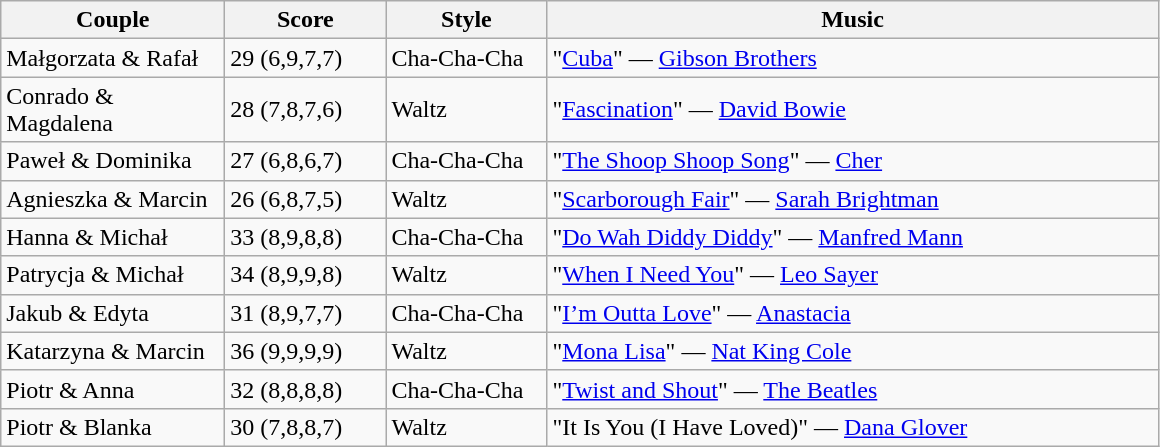<table class="wikitable">
<tr>
<th width="142">Couple</th>
<th width="100">Score</th>
<th width="100">Style</th>
<th width="400">Music</th>
</tr>
<tr>
<td>Małgorzata & Rafał</td>
<td>29 (6,9,7,7)</td>
<td>Cha-Cha-Cha</td>
<td>"<a href='#'>Cuba</a>" — <a href='#'>Gibson Brothers</a></td>
</tr>
<tr>
<td>Conrado & Magdalena</td>
<td>28 (7,8,7,6)</td>
<td>Waltz</td>
<td>"<a href='#'>Fascination</a>" — <a href='#'>David Bowie</a></td>
</tr>
<tr>
<td>Paweł & Dominika</td>
<td>27 (6,8,6,7)</td>
<td>Cha-Cha-Cha</td>
<td>"<a href='#'>The Shoop Shoop Song</a>" — <a href='#'>Cher</a></td>
</tr>
<tr>
<td>Agnieszka & Marcin</td>
<td>26 (6,8,7,5)</td>
<td>Waltz</td>
<td>"<a href='#'>Scarborough Fair</a>" — <a href='#'>Sarah Brightman</a></td>
</tr>
<tr>
<td>Hanna & Michał</td>
<td>33 (8,9,8,8)</td>
<td>Cha-Cha-Cha</td>
<td>"<a href='#'>Do Wah Diddy Diddy</a>" — <a href='#'>Manfred Mann</a></td>
</tr>
<tr>
<td>Patrycja & Michał</td>
<td>34 (8,9,9,8)</td>
<td>Waltz</td>
<td>"<a href='#'>When I Need You</a>" — <a href='#'>Leo Sayer</a></td>
</tr>
<tr>
<td>Jakub & Edyta</td>
<td>31 (8,9,7,7)</td>
<td>Cha-Cha-Cha</td>
<td>"<a href='#'>I’m Outta Love</a>" — <a href='#'>Anastacia</a></td>
</tr>
<tr>
<td>Katarzyna & Marcin</td>
<td>36 (9,9,9,9)</td>
<td>Waltz</td>
<td>"<a href='#'>Mona Lisa</a>" — <a href='#'>Nat King Cole</a></td>
</tr>
<tr>
<td>Piotr & Anna</td>
<td>32 (8,8,8,8)</td>
<td>Cha-Cha-Cha</td>
<td>"<a href='#'>Twist and Shout</a>" — <a href='#'>The Beatles</a></td>
</tr>
<tr>
<td>Piotr & Blanka</td>
<td>30 (7,8,8,7)</td>
<td>Waltz</td>
<td>"It Is You (I Have Loved)" — <a href='#'>Dana Glover</a></td>
</tr>
</table>
